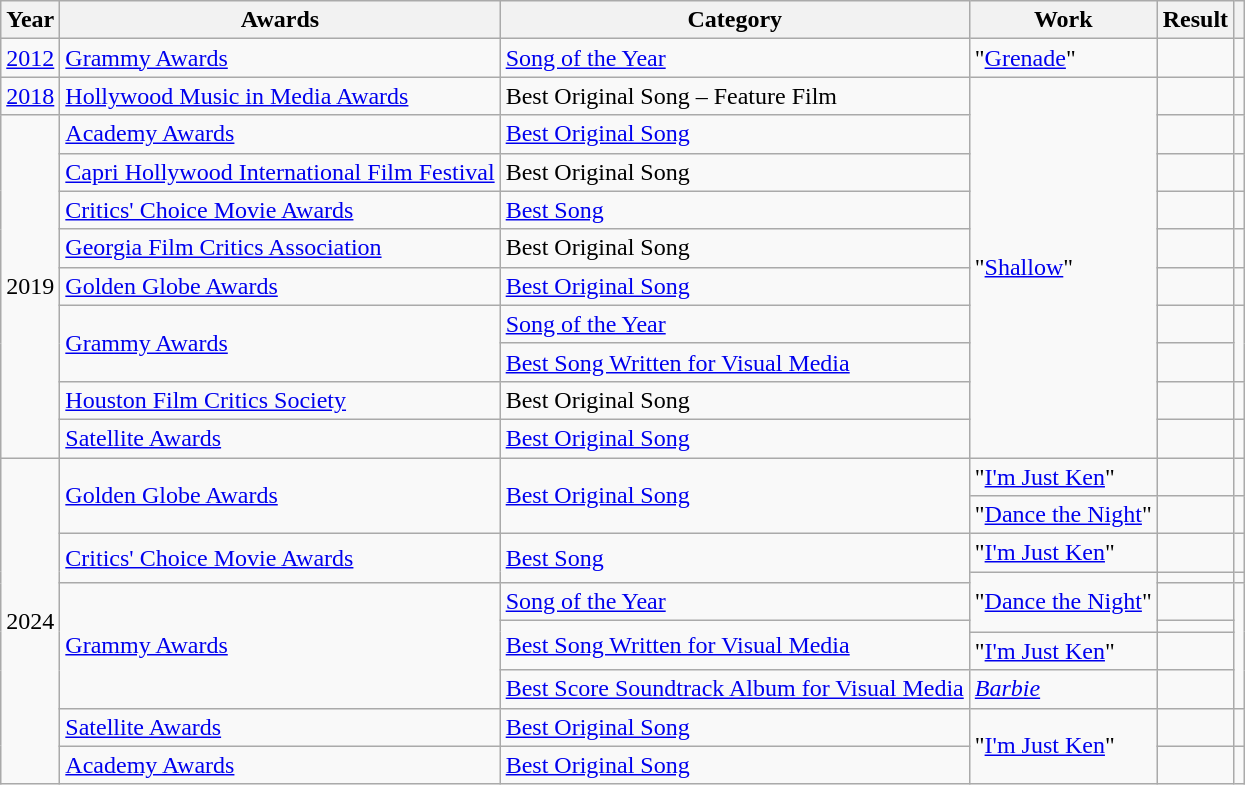<table class=wikitable>
<tr>
<th>Year</th>
<th>Awards</th>
<th>Category</th>
<th>Work</th>
<th>Result</th>
<th></th>
</tr>
<tr>
<td><a href='#'>2012</a></td>
<td><a href='#'>Grammy Awards</a></td>
<td><a href='#'>Song of the Year</a></td>
<td>"<a href='#'>Grenade</a>"</td>
<td></td>
<td style="text-align:center;"></td>
</tr>
<tr>
<td><a href='#'>2018</a></td>
<td><a href='#'>Hollywood Music in Media Awards</a></td>
<td>Best Original Song – Feature Film</td>
<td rowspan="10">"<a href='#'>Shallow</a>"</td>
<td></td>
<td style="text-align:center;"></td>
</tr>
<tr>
<td rowspan="9">2019</td>
<td><a href='#'>Academy Awards</a></td>
<td><a href='#'>Best Original Song</a></td>
<td></td>
<td style="text-align:center;"></td>
</tr>
<tr>
<td><a href='#'>Capri Hollywood International Film Festival</a></td>
<td>Best Original Song</td>
<td></td>
<td style="text-align:center;"></td>
</tr>
<tr>
<td><a href='#'>Critics' Choice Movie Awards</a></td>
<td><a href='#'>Best Song</a></td>
<td></td>
<td style="text-align:center;"></td>
</tr>
<tr>
<td><a href='#'>Georgia Film Critics Association</a></td>
<td>Best Original Song</td>
<td></td>
<td style="text-align:center;"></td>
</tr>
<tr>
<td><a href='#'>Golden Globe Awards</a></td>
<td><a href='#'>Best Original Song</a></td>
<td></td>
<td style="text-align:center;"></td>
</tr>
<tr>
<td rowspan="2"><a href='#'>Grammy Awards</a></td>
<td><a href='#'>Song of the Year</a></td>
<td></td>
<td style="text-align:center;" rowspan="2"></td>
</tr>
<tr>
<td><a href='#'>Best Song Written for Visual Media</a></td>
<td></td>
</tr>
<tr>
<td><a href='#'>Houston Film Critics Society</a></td>
<td>Best Original Song</td>
<td></td>
<td style="text-align:center;"></td>
</tr>
<tr>
<td><a href='#'>Satellite Awards</a></td>
<td><a href='#'>Best Original Song</a></td>
<td></td>
<td style="text-align:center;"></td>
</tr>
<tr>
<td rowspan="10">2024</td>
<td rowspan="2"><a href='#'>Golden Globe Awards</a></td>
<td rowspan="2"><a href='#'>Best Original Song</a></td>
<td>"<a href='#'>I'm Just Ken</a>"</td>
<td></td>
<td style="text-align:center;"></td>
</tr>
<tr>
<td>"<a href='#'>Dance the Night</a>"</td>
<td></td>
<td></td>
</tr>
<tr>
<td rowspan="2"><a href='#'>Critics' Choice Movie Awards</a></td>
<td rowspan="2"><a href='#'>Best Song</a></td>
<td>"<a href='#'>I'm Just Ken</a>"</td>
<td></td>
<td style="text-align:center;"></td>
</tr>
<tr>
<td rowspan="3">"<a href='#'>Dance the Night</a>"</td>
<td></td>
<td style="text-align:center;"></td>
</tr>
<tr>
<td rowspan="4"><a href='#'>Grammy Awards</a></td>
<td><a href='#'>Song of the Year</a></td>
<td></td>
<td style="text-align:center;" rowspan="4"></td>
</tr>
<tr>
<td rowspan="2"><a href='#'>Best Song Written for Visual Media</a></td>
<td></td>
</tr>
<tr>
<td>"<a href='#'>I'm Just Ken</a>"</td>
<td></td>
</tr>
<tr>
<td><a href='#'>Best Score Soundtrack Album for Visual Media</a></td>
<td><em><a href='#'>Barbie</a></em></td>
<td></td>
</tr>
<tr>
<td><a href='#'>Satellite Awards</a></td>
<td><a href='#'>Best Original Song</a></td>
<td rowspan="2">"<a href='#'>I'm Just Ken</a>"</td>
<td></td>
<td style="text-align:center;"></td>
</tr>
<tr>
<td><a href='#'>Academy Awards</a></td>
<td><a href='#'>Best Original Song</a></td>
<td></td>
<td style="text-align:center;"></td>
</tr>
</table>
